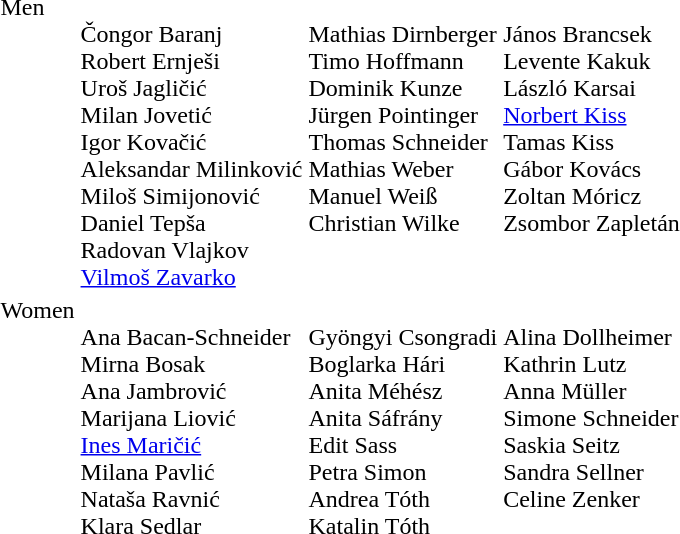<table>
<tr valign="top">
<td>Men<br></td>
<td><br>Čongor Baranj<br>Robert Ernješi<br>Uroš Jagličić<br>Milan Jovetić<br>Igor Kovačić<br>Aleksandar Milinković<br>Miloš Simijonović<br>Daniel Tepša<br>Radovan Vlajkov<br><a href='#'>Vilmoš Zavarko</a></td>
<td><br>Mathias Dirnberger<br>Timo Hoffmann<br>Dominik Kunze<br>Jürgen Pointinger<br>Thomas Schneider<br>Mathias Weber<br>Manuel Weiß<br>Christian Wilke</td>
<td><br>János Brancsek<br>Levente Kakuk<br>László Karsai<br><a href='#'>Norbert Kiss</a><br>Tamas Kiss<br>Gábor Kovács<br>Zoltan Móricz<br>Zsombor Zapletán</td>
</tr>
<tr valign="top">
<td>Women<br></td>
<td><br>Ana Bacan-Schneider<br>Mirna Bosak<br>Ana Jambrović<br>Marijana Liović<br><a href='#'>Ines Maričić</a><br>Milana Pavlić<br>Nataša Ravnić<br>Klara Sedlar</td>
<td><br>Gyöngyi Csongradi<br>Boglarka Hári<br>Anita Méhész<br>Anita Sáfrány<br>Edit Sass<br>Petra Simon<br>Andrea Tóth<br>Katalin Tóth</td>
<td><br>Alina Dollheimer<br>Kathrin Lutz<br>Anna Müller<br>Simone Schneider<br>Saskia Seitz<br>Sandra Sellner<br>Celine Zenker</td>
</tr>
</table>
